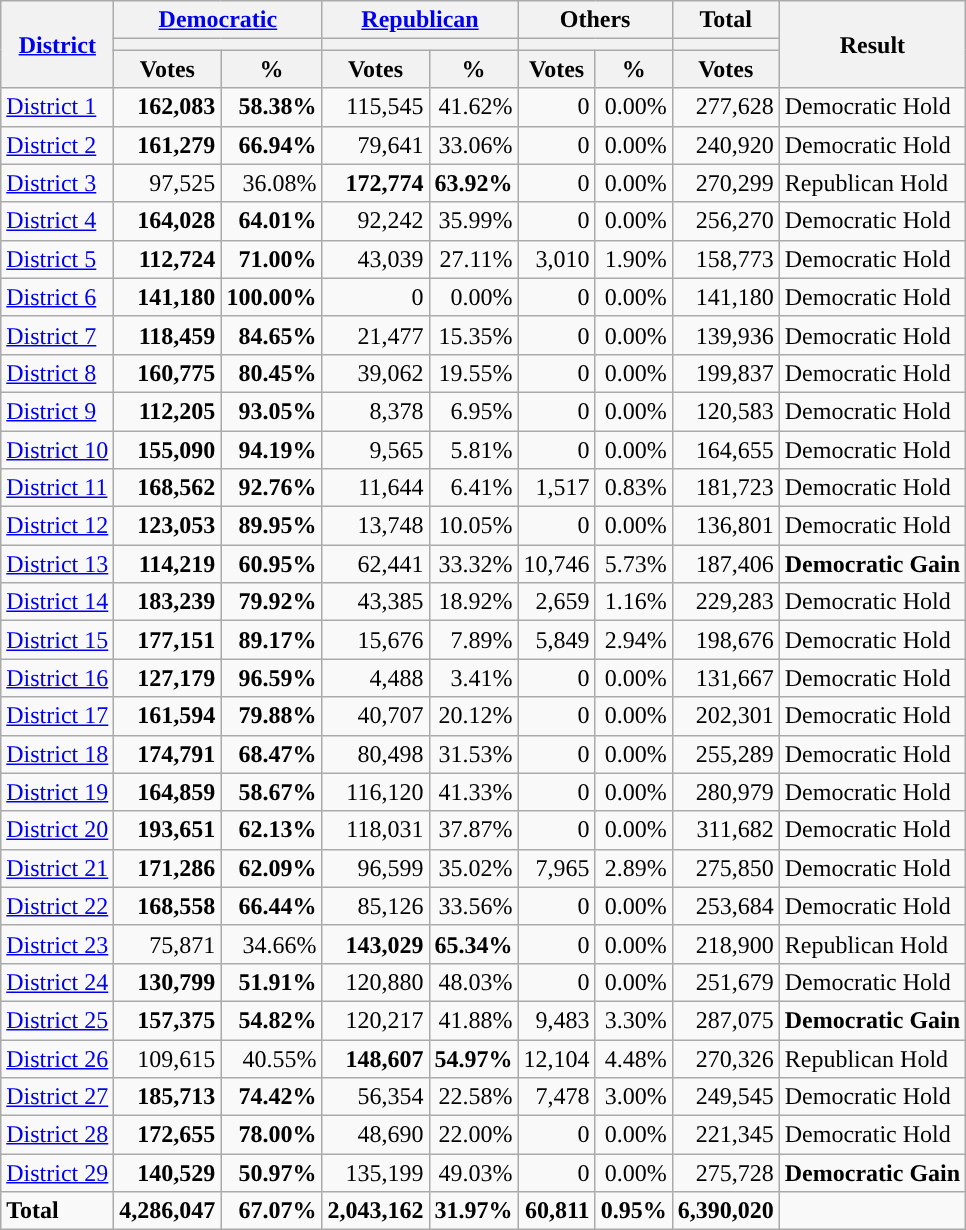<table class="wikitable plainrowheaders sortable" style="font-size:100%; text-align:right;">
<tr>
<th scope=col rowspan=3><a href='#'>District</a></th>
<th scope=col colspan=2><a href='#'>Democratic</a></th>
<th scope=col colspan=2><a href='#'>Republican</a></th>
<th scope=col colspan=2>Others</th>
<th scope=col>Total</th>
<th scope=col rowspan=3>Result</th>
</tr>
<tr>
<th scope=col colspan=2 style="background:"></th>
<th scope=col colspan=2 style="background:"></th>
<th scope=col colspan=2></th>
<th scope=col colspan=2></th>
</tr>
<tr>
<th scope=col data-sort-type="number">Votes</th>
<th scope=col data-sort-type="number">%</th>
<th scope=col data-sort-type="number">Votes</th>
<th scope=col data-sort-type="number">%</th>
<th scope=col data-sort-type="number">Votes</th>
<th scope=col data-sort-type="number">%</th>
<th scope=col data-sort-type="number">Votes</th>
</tr>
<tr>
<td align=left><a href='#'>District 1</a></td>
<td><strong>162,083</strong></td>
<td><strong>58.38%</strong></td>
<td>115,545</td>
<td>41.62%</td>
<td>0</td>
<td>0.00%</td>
<td>277,628</td>
<td align=left>Democratic Hold</td>
</tr>
<tr>
<td align=left><a href='#'>District 2</a></td>
<td><strong>161,279</strong></td>
<td><strong>66.94%</strong></td>
<td>79,641</td>
<td>33.06%</td>
<td>0</td>
<td>0.00%</td>
<td>240,920</td>
<td align=left>Democratic Hold</td>
</tr>
<tr>
<td align=left><a href='#'>District 3</a></td>
<td>97,525</td>
<td>36.08%</td>
<td><strong>172,774</strong></td>
<td><strong>63.92%</strong></td>
<td>0</td>
<td>0.00%</td>
<td>270,299</td>
<td align=left>Republican Hold</td>
</tr>
<tr>
<td align=left><a href='#'>District 4</a></td>
<td><strong>164,028</strong></td>
<td><strong>64.01%</strong></td>
<td>92,242</td>
<td>35.99%</td>
<td>0</td>
<td>0.00%</td>
<td>256,270</td>
<td align=left>Democratic Hold</td>
</tr>
<tr>
<td align=left><a href='#'>District 5</a></td>
<td><strong>112,724</strong></td>
<td><strong>71.00%</strong></td>
<td>43,039</td>
<td>27.11%</td>
<td>3,010</td>
<td>1.90%</td>
<td>158,773</td>
<td align=left>Democratic Hold</td>
</tr>
<tr>
<td align=left><a href='#'>District 6</a></td>
<td><strong>141,180</strong></td>
<td><strong>100.00%</strong></td>
<td>0</td>
<td>0.00%</td>
<td>0</td>
<td>0.00%</td>
<td>141,180</td>
<td align=left>Democratic Hold</td>
</tr>
<tr>
<td align=left><a href='#'>District 7</a></td>
<td><strong>118,459</strong></td>
<td><strong>84.65%</strong></td>
<td>21,477</td>
<td>15.35%</td>
<td>0</td>
<td>0.00%</td>
<td>139,936</td>
<td align=left>Democratic Hold</td>
</tr>
<tr>
<td align=left><a href='#'>District 8</a></td>
<td><strong>160,775</strong></td>
<td><strong>80.45%</strong></td>
<td>39,062</td>
<td>19.55%</td>
<td>0</td>
<td>0.00%</td>
<td>199,837</td>
<td align=left>Democratic Hold</td>
</tr>
<tr>
<td align=left><a href='#'>District 9</a></td>
<td><strong>112,205</strong></td>
<td><strong>93.05%</strong></td>
<td>8,378</td>
<td>6.95%</td>
<td>0</td>
<td>0.00%</td>
<td>120,583</td>
<td align=left>Democratic Hold</td>
</tr>
<tr>
<td align=left><a href='#'>District 10</a></td>
<td><strong>155,090</strong></td>
<td><strong>94.19%</strong></td>
<td>9,565</td>
<td>5.81%</td>
<td>0</td>
<td>0.00%</td>
<td>164,655</td>
<td align=left>Democratic Hold</td>
</tr>
<tr>
<td align=left><a href='#'>District 11</a></td>
<td><strong>168,562</strong></td>
<td><strong>92.76%</strong></td>
<td>11,644</td>
<td>6.41%</td>
<td>1,517</td>
<td>0.83%</td>
<td>181,723</td>
<td align=left>Democratic Hold</td>
</tr>
<tr>
<td align=left><a href='#'>District 12</a></td>
<td><strong>123,053</strong></td>
<td><strong>89.95%</strong></td>
<td>13,748</td>
<td>10.05%</td>
<td>0</td>
<td>0.00%</td>
<td>136,801</td>
<td align=left>Democratic Hold</td>
</tr>
<tr>
<td align=left><a href='#'>District 13</a></td>
<td><strong>114,219</strong></td>
<td><strong>60.95%</strong></td>
<td>62,441</td>
<td>33.32%</td>
<td>10,746</td>
<td>5.73%</td>
<td>187,406</td>
<td align=left><strong>Democratic Gain</strong></td>
</tr>
<tr>
<td align=left><a href='#'>District 14</a></td>
<td><strong>183,239</strong></td>
<td><strong>79.92%</strong></td>
<td>43,385</td>
<td>18.92%</td>
<td>2,659</td>
<td>1.16%</td>
<td>229,283</td>
<td align=left>Democratic Hold</td>
</tr>
<tr>
<td align=left><a href='#'>District 15</a></td>
<td><strong>177,151</strong></td>
<td><strong>89.17%</strong></td>
<td>15,676</td>
<td>7.89%</td>
<td>5,849</td>
<td>2.94%</td>
<td>198,676</td>
<td align=left>Democratic Hold</td>
</tr>
<tr>
<td align=left><a href='#'>District 16</a></td>
<td><strong>127,179</strong></td>
<td><strong>96.59%</strong></td>
<td>4,488</td>
<td>3.41%</td>
<td>0</td>
<td>0.00%</td>
<td>131,667</td>
<td align=left>Democratic Hold</td>
</tr>
<tr>
<td align=left><a href='#'>District 17</a></td>
<td><strong>161,594</strong></td>
<td><strong>79.88%</strong></td>
<td>40,707</td>
<td>20.12%</td>
<td>0</td>
<td>0.00%</td>
<td>202,301</td>
<td align=left>Democratic Hold</td>
</tr>
<tr>
<td align=left><a href='#'>District 18</a></td>
<td><strong>174,791</strong></td>
<td><strong>68.47%</strong></td>
<td>80,498</td>
<td>31.53%</td>
<td>0</td>
<td>0.00%</td>
<td>255,289</td>
<td align=left>Democratic Hold</td>
</tr>
<tr>
<td align=left><a href='#'>District 19</a></td>
<td><strong>164,859</strong></td>
<td><strong>58.67%</strong></td>
<td>116,120</td>
<td>41.33%</td>
<td>0</td>
<td>0.00%</td>
<td>280,979</td>
<td align=left>Democratic Hold</td>
</tr>
<tr>
<td align=left><a href='#'>District 20</a></td>
<td><strong>193,651</strong></td>
<td><strong>62.13%</strong></td>
<td>118,031</td>
<td>37.87%</td>
<td>0</td>
<td>0.00%</td>
<td>311,682</td>
<td align=left>Democratic Hold</td>
</tr>
<tr>
<td align=left><a href='#'>District 21</a></td>
<td><strong>171,286</strong></td>
<td><strong>62.09%</strong></td>
<td>96,599</td>
<td>35.02%</td>
<td>7,965</td>
<td>2.89%</td>
<td>275,850</td>
<td align=left>Democratic Hold</td>
</tr>
<tr>
<td align=left><a href='#'>District 22</a></td>
<td><strong>168,558</strong></td>
<td><strong>66.44%</strong></td>
<td>85,126</td>
<td>33.56%</td>
<td>0</td>
<td>0.00%</td>
<td>253,684</td>
<td align=left>Democratic Hold</td>
</tr>
<tr>
<td align=left><a href='#'>District 23</a></td>
<td>75,871</td>
<td>34.66%</td>
<td><strong>143,029</strong></td>
<td><strong>65.34%</strong></td>
<td>0</td>
<td>0.00%</td>
<td>218,900</td>
<td align=left>Republican Hold</td>
</tr>
<tr>
<td align=left><a href='#'>District 24</a></td>
<td><strong>130,799</strong></td>
<td><strong>51.91%</strong></td>
<td>120,880</td>
<td>48.03%</td>
<td>0</td>
<td>0.00%</td>
<td>251,679</td>
<td align=left>Democratic Hold</td>
</tr>
<tr>
<td align=left><a href='#'>District 25</a></td>
<td><strong>157,375</strong></td>
<td><strong>54.82%</strong></td>
<td>120,217</td>
<td>41.88%</td>
<td>9,483</td>
<td>3.30%</td>
<td>287,075</td>
<td align=left><strong>Democratic Gain</strong></td>
</tr>
<tr>
<td align=left><a href='#'>District 26</a></td>
<td>109,615</td>
<td>40.55%</td>
<td><strong>148,607</strong></td>
<td><strong>54.97%</strong></td>
<td>12,104</td>
<td>4.48%</td>
<td>270,326</td>
<td align=left>Republican Hold</td>
</tr>
<tr>
<td align=left><a href='#'>District 27</a></td>
<td><strong>185,713</strong></td>
<td><strong>74.42%</strong></td>
<td>56,354</td>
<td>22.58%</td>
<td>7,478</td>
<td>3.00%</td>
<td>249,545</td>
<td align=left>Democratic Hold</td>
</tr>
<tr>
<td align=left><a href='#'>District 28</a></td>
<td><strong>172,655</strong></td>
<td><strong>78.00%</strong></td>
<td>48,690</td>
<td>22.00%</td>
<td>0</td>
<td>0.00%</td>
<td>221,345</td>
<td align=left>Democratic Hold</td>
</tr>
<tr>
<td align=left><a href='#'>District 29</a></td>
<td><strong>140,529</strong></td>
<td><strong>50.97%</strong></td>
<td>135,199</td>
<td>49.03%</td>
<td>0</td>
<td>0.00%</td>
<td>275,728</td>
<td align=left><strong>Democratic Gain</strong></td>
</tr>
<tr class="sortbottom" style="font-weight:bold">
<td align=left>Total</td>
<td>4,286,047</td>
<td>67.07%</td>
<td>2,043,162</td>
<td>31.97%</td>
<td>60,811</td>
<td>0.95%</td>
<td>6,390,020</td>
<td></td>
</tr>
</table>
